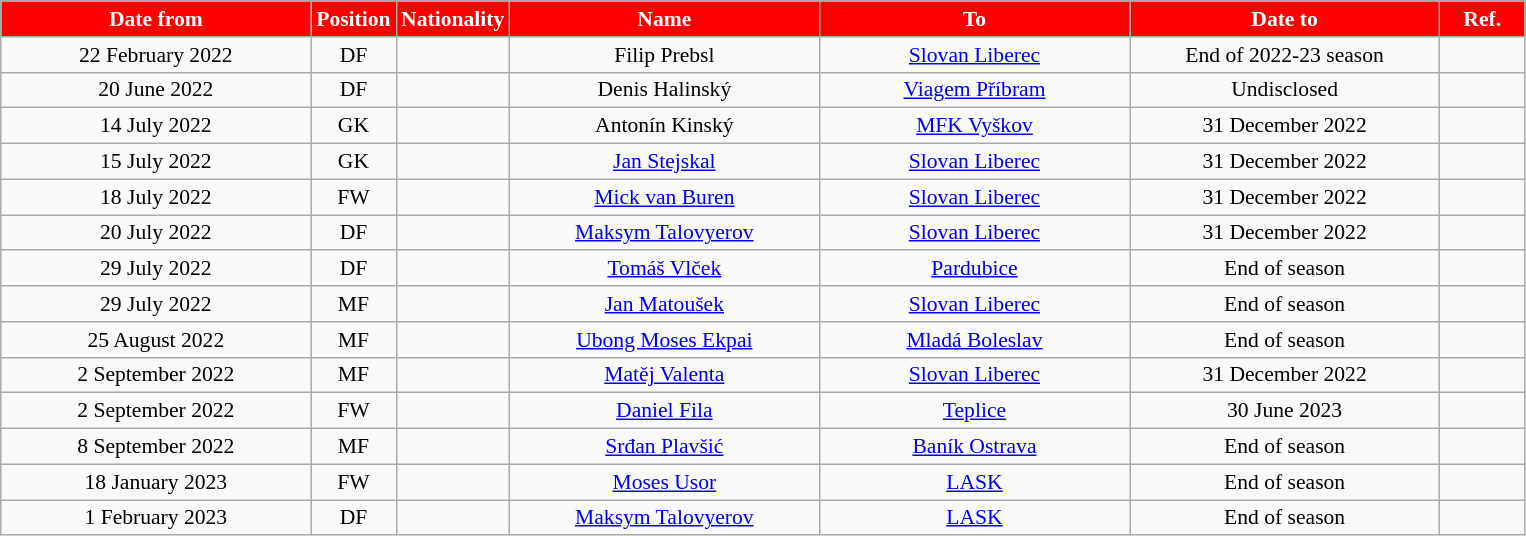<table class="wikitable" style="text-align:center; font-size:90%; ">
<tr>
<th style="background:#ff0000; color:white; width:200px;">Date from</th>
<th style="background:#ff0000; color:white; width:50px;">Position</th>
<th style="background:#ff0000; color:white; width:50px;">Nationality</th>
<th style="background:#ff0000; color:white; width:200px;">Name</th>
<th style="background:#ff0000; color:white; width:200px;">To</th>
<th style="background:#ff0000; color:white; width:200px;">Date to</th>
<th style="background:#ff0000; color:white; width:50px;">Ref.</th>
</tr>
<tr>
<td>22 February 2022</td>
<td>DF</td>
<td></td>
<td>Filip Prebsl</td>
<td><a href='#'>Slovan Liberec</a></td>
<td>End of 2022-23 season</td>
<td></td>
</tr>
<tr>
<td>20 June 2022</td>
<td>DF</td>
<td></td>
<td>Denis Halinský</td>
<td><a href='#'>Viagem Příbram</a></td>
<td>Undisclosed</td>
<td></td>
</tr>
<tr>
<td>14 July 2022</td>
<td>GK</td>
<td></td>
<td>Antonín Kinský</td>
<td><a href='#'>MFK Vyškov</a></td>
<td>31 December 2022</td>
<td></td>
</tr>
<tr>
<td>15 July 2022</td>
<td>GK</td>
<td></td>
<td><a href='#'>Jan Stejskal</a></td>
<td><a href='#'>Slovan Liberec</a></td>
<td>31 December 2022</td>
<td></td>
</tr>
<tr>
<td>18 July 2022</td>
<td>FW</td>
<td></td>
<td><a href='#'>Mick van Buren</a></td>
<td><a href='#'>Slovan Liberec</a></td>
<td>31 December 2022</td>
<td></td>
</tr>
<tr>
<td>20 July 2022</td>
<td>DF</td>
<td></td>
<td><a href='#'>Maksym Talovyerov</a></td>
<td><a href='#'>Slovan Liberec</a></td>
<td>31 December 2022</td>
<td></td>
</tr>
<tr>
<td>29 July 2022</td>
<td>DF</td>
<td></td>
<td><a href='#'>Tomáš Vlček</a></td>
<td><a href='#'>Pardubice</a></td>
<td>End of season</td>
<td></td>
</tr>
<tr>
<td>29 July 2022</td>
<td>MF</td>
<td></td>
<td><a href='#'>Jan Matoušek</a></td>
<td><a href='#'>Slovan Liberec</a></td>
<td>End of season</td>
<td></td>
</tr>
<tr>
<td>25 August 2022</td>
<td>MF</td>
<td></td>
<td><a href='#'>Ubong Moses Ekpai</a></td>
<td><a href='#'>Mladá Boleslav</a></td>
<td>End of season</td>
<td></td>
</tr>
<tr>
<td>2 September 2022</td>
<td>MF</td>
<td></td>
<td><a href='#'>Matěj Valenta</a></td>
<td><a href='#'>Slovan Liberec</a></td>
<td>31 December 2022</td>
<td></td>
</tr>
<tr>
<td>2 September 2022</td>
<td>FW</td>
<td></td>
<td><a href='#'>Daniel Fila</a></td>
<td><a href='#'>Teplice</a></td>
<td>30 June 2023</td>
<td></td>
</tr>
<tr>
<td>8 September 2022</td>
<td>MF</td>
<td></td>
<td><a href='#'>Srđan Plavšić</a></td>
<td><a href='#'>Baník Ostrava</a></td>
<td>End of season</td>
<td></td>
</tr>
<tr>
<td>18 January 2023</td>
<td>FW</td>
<td></td>
<td><a href='#'>Moses Usor</a></td>
<td><a href='#'>LASK</a></td>
<td>End of season</td>
<td></td>
</tr>
<tr>
<td>1 February 2023</td>
<td>DF</td>
<td></td>
<td><a href='#'>Maksym Talovyerov</a></td>
<td><a href='#'>LASK</a></td>
<td>End of season</td>
<td></td>
</tr>
</table>
